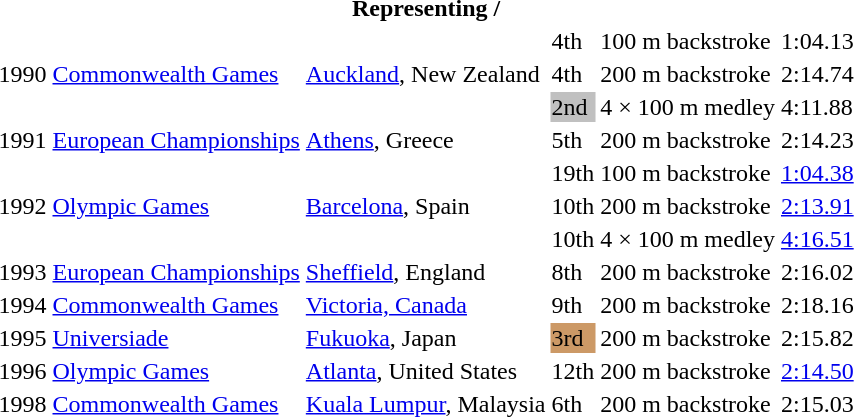<table>
<tr>
<th colspan=6>Representing  / </th>
</tr>
<tr>
<td rowspan=3>1990</td>
<td rowspan=3><a href='#'>Commonwealth Games</a></td>
<td rowspan=3><a href='#'>Auckland</a>, New Zealand</td>
<td>4th</td>
<td>100 m backstroke</td>
<td>1:04.13</td>
</tr>
<tr>
<td>4th</td>
<td>200 m backstroke</td>
<td>2:14.74</td>
</tr>
<tr>
<td bgcolor=silver>2nd</td>
<td>4 × 100 m medley</td>
<td>4:11.88</td>
</tr>
<tr>
<td>1991</td>
<td><a href='#'>European Championships</a></td>
<td><a href='#'>Athens</a>, Greece</td>
<td>5th</td>
<td>200 m backstroke</td>
<td>2:14.23</td>
</tr>
<tr>
<td rowspan=3>1992</td>
<td rowspan=3><a href='#'>Olympic Games</a></td>
<td rowspan=3><a href='#'>Barcelona</a>, Spain</td>
<td>19th</td>
<td>100 m backstroke</td>
<td><a href='#'>1:04.38</a></td>
</tr>
<tr>
<td>10th</td>
<td>200 m backstroke</td>
<td><a href='#'>2:13.91</a></td>
</tr>
<tr>
<td>10th</td>
<td>4 × 100 m medley</td>
<td><a href='#'>4:16.51</a></td>
</tr>
<tr>
<td>1993</td>
<td><a href='#'>European Championships</a></td>
<td><a href='#'>Sheffield</a>, England</td>
<td>8th</td>
<td>200 m backstroke</td>
<td>2:16.02</td>
</tr>
<tr>
<td>1994</td>
<td><a href='#'>Commonwealth Games</a></td>
<td><a href='#'>Victoria, Canada</a></td>
<td>9th</td>
<td>200 m backstroke</td>
<td>2:18.16</td>
</tr>
<tr>
<td>1995</td>
<td><a href='#'>Universiade</a></td>
<td><a href='#'>Fukuoka</a>, Japan</td>
<td bgcolor=cc9966>3rd</td>
<td>200 m backstroke</td>
<td>2:15.82</td>
</tr>
<tr>
<td>1996</td>
<td><a href='#'>Olympic Games</a></td>
<td><a href='#'>Atlanta</a>, United States</td>
<td>12th</td>
<td>200 m backstroke</td>
<td><a href='#'>2:14.50</a></td>
</tr>
<tr>
<td>1998</td>
<td><a href='#'>Commonwealth Games</a></td>
<td><a href='#'>Kuala Lumpur</a>, Malaysia</td>
<td>6th</td>
<td>200 m backstroke</td>
<td>2:15.03</td>
</tr>
</table>
